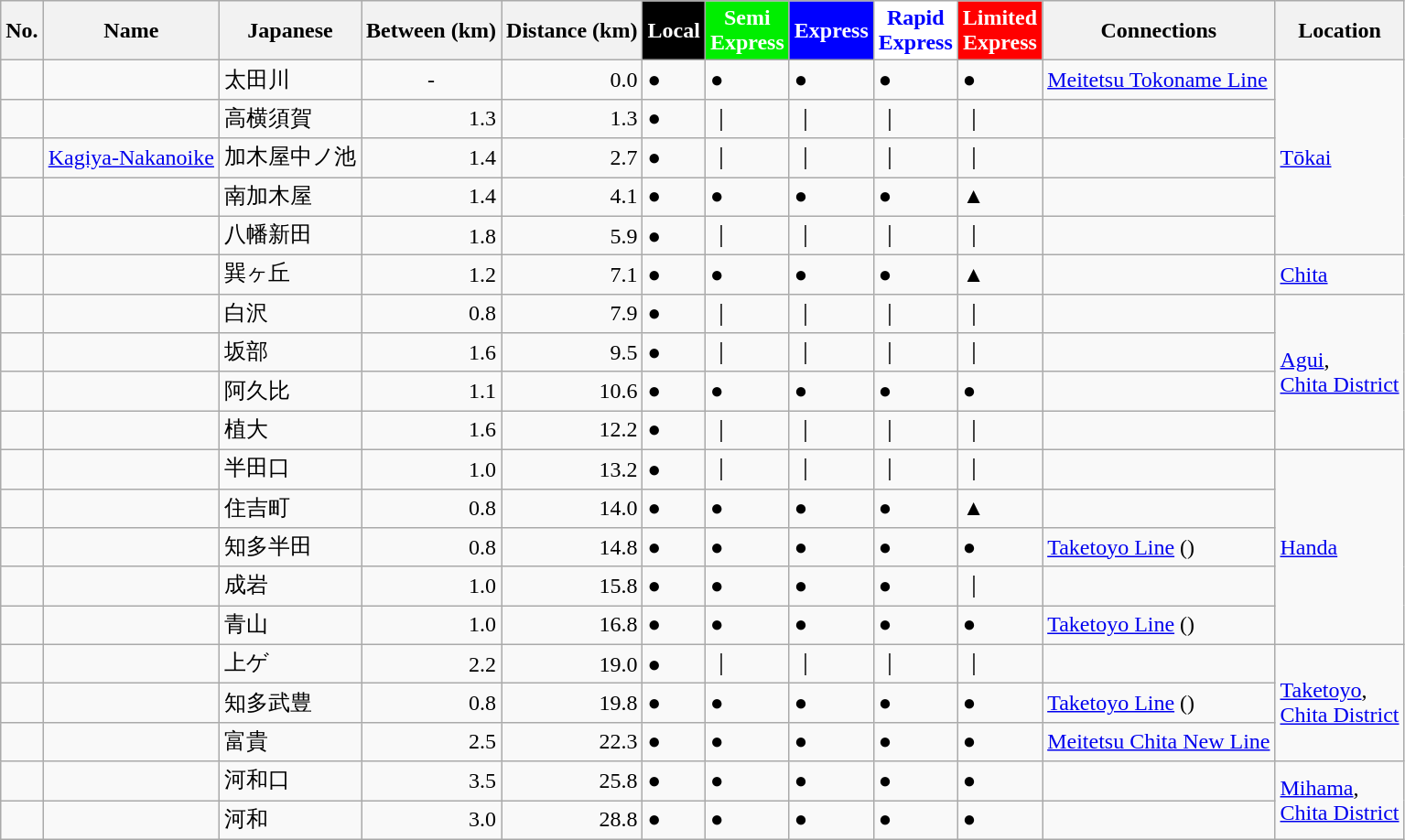<table class="wikitable">
<tr>
<th>No.</th>
<th>Name</th>
<th>Japanese</th>
<th>Between (km)</th>
<th>Distance (km)</th>
<th style="width: 1em; background-color: #000; color: #fff;">Local</th>
<th style="width: 1em; background-color: #0e0; color: #fff;">Semi Express</th>
<th style="width: 1em; background-color: #00f; color: #fff;">Express</th>
<th style="width: 1em; background-color: #fff; color: #00f;">Rapid Express</th>
<th style="width: 1em; background-color: #f00; color: #fff;">Limited Express</th>
<th>Connections</th>
<th>Location</th>
</tr>
<tr>
<td></td>
<td></td>
<td>太田川</td>
<td style="text-align: center;">-</td>
<td style="text-align: right;">0.0</td>
<td>●</td>
<td>●</td>
<td>●</td>
<td>●</td>
<td>●</td>
<td><a href='#'>Meitetsu Tokoname Line</a></td>
<td rowspan="5"><a href='#'>Tōkai</a></td>
</tr>
<tr>
<td></td>
<td></td>
<td>高横須賀</td>
<td style="text-align: right;">1.3 </td>
<td style="text-align: right;">1.3</td>
<td>●</td>
<td>｜</td>
<td>｜</td>
<td>｜</td>
<td>｜</td>
<td> </td>
</tr>
<tr>
<td></td>
<td><a href='#'>Kagiya-Nakanoike</a></td>
<td>加木屋中ノ池</td>
<td style="text-align: right;">1.4</td>
<td style="text-align: right;">2.7</td>
<td>●</td>
<td>｜</td>
<td>｜</td>
<td>｜</td>
<td>｜</td>
<td></td>
</tr>
<tr>
<td></td>
<td></td>
<td>南加木屋</td>
<td style="text-align: right;">1.4</td>
<td style="text-align: right;">4.1</td>
<td>●</td>
<td>●</td>
<td>●</td>
<td>●</td>
<td>▲</td>
<td> </td>
</tr>
<tr>
<td></td>
<td></td>
<td>八幡新田</td>
<td style="text-align: right;">1.8</td>
<td style="text-align: right;">5.9</td>
<td>●</td>
<td>｜</td>
<td>｜</td>
<td>｜</td>
<td>｜</td>
<td> </td>
</tr>
<tr>
<td></td>
<td></td>
<td>巽ヶ丘</td>
<td style="text-align: right;">1.2</td>
<td style="text-align: right;">7.1</td>
<td>●</td>
<td>●</td>
<td>●</td>
<td>●</td>
<td>▲</td>
<td> </td>
<td><a href='#'>Chita</a></td>
</tr>
<tr>
<td></td>
<td></td>
<td>白沢</td>
<td style="text-align: right;">0.8</td>
<td style="text-align: right;">7.9</td>
<td>●</td>
<td>｜</td>
<td>｜</td>
<td>｜</td>
<td>｜</td>
<td> </td>
<td rowspan="4"><a href='#'>Agui</a>,<br><a href='#'>Chita District</a></td>
</tr>
<tr>
<td></td>
<td></td>
<td>坂部</td>
<td style="text-align: right;">1.6</td>
<td style="text-align: right;">9.5</td>
<td>●</td>
<td>｜</td>
<td>｜</td>
<td>｜</td>
<td>｜</td>
<td> </td>
</tr>
<tr>
<td></td>
<td></td>
<td>阿久比</td>
<td style="text-align: right;">1.1</td>
<td style="text-align: right;">10.6</td>
<td>●</td>
<td>●</td>
<td>●</td>
<td>●</td>
<td>●</td>
<td> </td>
</tr>
<tr>
<td></td>
<td></td>
<td>植大</td>
<td style="text-align: right;">1.6</td>
<td style="text-align: right;">12.2</td>
<td>●</td>
<td>｜</td>
<td>｜</td>
<td>｜</td>
<td>｜</td>
<td> </td>
</tr>
<tr>
<td></td>
<td></td>
<td>半田口</td>
<td style="text-align: right;">1.0</td>
<td style="text-align: right;">13.2</td>
<td>●</td>
<td>｜</td>
<td>｜</td>
<td>｜</td>
<td>｜</td>
<td> </td>
<td rowspan="5"><a href='#'>Handa</a></td>
</tr>
<tr>
<td></td>
<td></td>
<td>住吉町</td>
<td style="text-align: right;">0.8</td>
<td style="text-align: right;">14.0</td>
<td>●</td>
<td>●</td>
<td>●</td>
<td>●</td>
<td>▲</td>
<td> </td>
</tr>
<tr>
<td></td>
<td></td>
<td>知多半田</td>
<td style="text-align: right;">0.8</td>
<td style="text-align: right;">14.8</td>
<td>●</td>
<td>●</td>
<td>●</td>
<td>●</td>
<td>●</td>
<td><a href='#'>Taketoyo Line</a> ()</td>
</tr>
<tr>
<td></td>
<td></td>
<td>成岩</td>
<td style="text-align: right;">1.0</td>
<td style="text-align: right;">15.8</td>
<td>●</td>
<td>●</td>
<td>●</td>
<td>●</td>
<td>｜</td>
<td> </td>
</tr>
<tr>
<td></td>
<td></td>
<td>青山</td>
<td style="text-align: right;">1.0</td>
<td style="text-align: right;">16.8</td>
<td>●</td>
<td>●</td>
<td>●</td>
<td>●</td>
<td>●</td>
<td><a href='#'>Taketoyo Line</a> ()</td>
</tr>
<tr>
<td></td>
<td></td>
<td>上ゲ</td>
<td style="text-align: right;">2.2</td>
<td style="text-align: right;">19.0</td>
<td>●</td>
<td>｜</td>
<td>｜</td>
<td>｜</td>
<td>｜</td>
<td> </td>
<td rowspan="3"><a href='#'>Taketoyo</a>,<br><a href='#'>Chita District</a></td>
</tr>
<tr>
<td></td>
<td></td>
<td>知多武豊</td>
<td style="text-align: right;">0.8</td>
<td style="text-align: right;">19.8</td>
<td>●</td>
<td>●</td>
<td>●</td>
<td>●</td>
<td>●</td>
<td><a href='#'>Taketoyo Line</a> ()</td>
</tr>
<tr>
<td></td>
<td></td>
<td>富貴</td>
<td style="text-align: right;">2.5</td>
<td style="text-align: right;">22.3</td>
<td>●</td>
<td>●</td>
<td>●</td>
<td>●</td>
<td>●</td>
<td><a href='#'>Meitetsu Chita New Line</a></td>
</tr>
<tr>
<td></td>
<td></td>
<td>河和口</td>
<td style="text-align: right;">3.5</td>
<td style="text-align: right;">25.8</td>
<td>●</td>
<td>●</td>
<td>●</td>
<td>●</td>
<td>●</td>
<td> </td>
<td rowspan="2"><a href='#'>Mihama</a>,<br><a href='#'>Chita District</a></td>
</tr>
<tr>
<td></td>
<td></td>
<td>河和</td>
<td style="text-align: right;">3.0</td>
<td style="text-align: right;">28.8</td>
<td>●</td>
<td>●</td>
<td>●</td>
<td>●</td>
<td>●</td>
<td> </td>
</tr>
</table>
